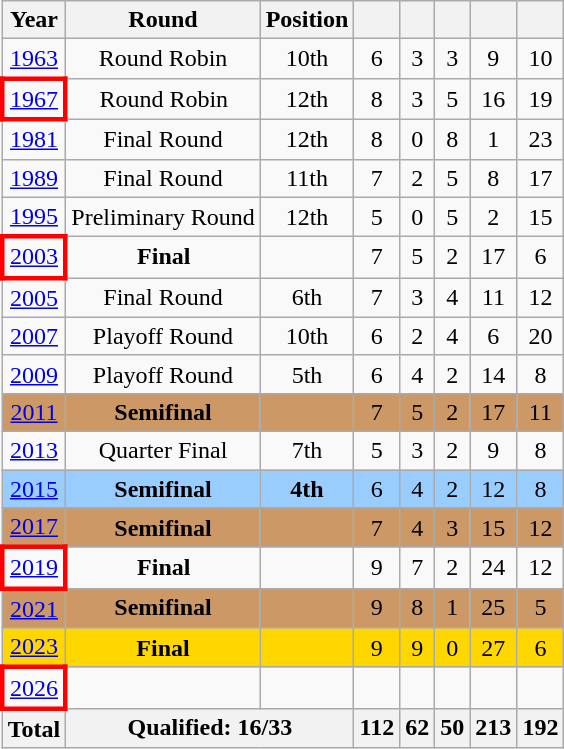<table class="wikitable" style="text-align: center;">
<tr>
<th>Year</th>
<th>Round</th>
<th>Position</th>
<th width="15"></th>
<th width="15"></th>
<th width="15"></th>
<th></th>
<th></th>
</tr>
<tr>
<td> <a href='#'>1963</a></td>
<td>Round Robin</td>
<td>10th</td>
<td>6</td>
<td>3</td>
<td>3</td>
<td>9</td>
<td>10</td>
</tr>
<tr>
<td style="border: 3px solid red"> <a href='#'>1967</a></td>
<td>Round Robin</td>
<td>12th</td>
<td>8</td>
<td>3</td>
<td>5</td>
<td>16</td>
<td>19</td>
</tr>
<tr>
<td> <a href='#'>1981</a></td>
<td>Final Round</td>
<td>12th</td>
<td>8</td>
<td>0</td>
<td>8</td>
<td>1</td>
<td>23</td>
</tr>
<tr>
<td> <a href='#'>1989</a></td>
<td>Final Round</td>
<td>11th</td>
<td>7</td>
<td>2</td>
<td>5</td>
<td>8</td>
<td>17</td>
</tr>
<tr>
<td> <a href='#'>1995</a></td>
<td>Preliminary Round</td>
<td>12th</td>
<td>5</td>
<td>0</td>
<td>5</td>
<td>2</td>
<td>15</td>
</tr>
<tr -bgcolor=silver>
<td style="border: 3px solid red"> <a href='#'>2003</a></td>
<td><strong>Final</strong></td>
<td></td>
<td>7</td>
<td>5</td>
<td>2</td>
<td>17</td>
<td>6</td>
</tr>
<tr>
<td> <a href='#'>2005</a></td>
<td>Final Round</td>
<td>6th</td>
<td>7</td>
<td>3</td>
<td>4</td>
<td>11</td>
<td>12</td>
</tr>
<tr>
<td>  <a href='#'>2007</a></td>
<td>Playoff Round</td>
<td>10th</td>
<td>6</td>
<td>2</td>
<td>4</td>
<td>6</td>
<td>20</td>
</tr>
<tr>
<td> <a href='#'>2009</a></td>
<td>Playoff Round</td>
<td>5th</td>
<td>6</td>
<td>4</td>
<td>2</td>
<td>14</td>
<td>8</td>
</tr>
<tr bgcolor=cc9966>
<td>  <a href='#'>2011</a></td>
<td><strong>Semifinal</strong></td>
<td></td>
<td>7</td>
<td>5</td>
<td>2</td>
<td>17</td>
<td>11</td>
</tr>
<tr>
<td> <a href='#'>2013</a></td>
<td>Quarter Final</td>
<td>7th</td>
<td>5</td>
<td>3</td>
<td>2</td>
<td>9</td>
<td>8</td>
</tr>
<tr style="background:#9acdff;">
<td>  <a href='#'>2015</a></td>
<td><strong>Semifinal</strong></td>
<td><strong>4th</strong></td>
<td>6</td>
<td>4</td>
<td>2</td>
<td>12</td>
<td>8</td>
</tr>
<tr bgcolor=cc9966>
<td>  <a href='#'>2017</a></td>
<td><strong>Semifinal</strong></td>
<td></td>
<td>7</td>
<td>4</td>
<td>3</td>
<td>15</td>
<td>12</td>
</tr>
<tr -bgcolor=silver>
<td style="border: 3px solid red">    <a href='#'>2019</a></td>
<td><strong>Final</strong></td>
<td></td>
<td>9</td>
<td>7</td>
<td>2</td>
<td>24</td>
<td>12</td>
</tr>
<tr bgcolor=cc9966>
<td>    <a href='#'>2021</a></td>
<td><strong>Semifinal</strong></td>
<td></td>
<td>9</td>
<td>8</td>
<td>1</td>
<td>25</td>
<td>5</td>
</tr>
<tr bgcolor=gold>
<td>    <a href='#'>2023</a></td>
<td><strong>Final</strong></td>
<td></td>
<td>9</td>
<td>9</td>
<td>0</td>
<td>27</td>
<td>6</td>
</tr>
<tr>
<td style="border: 3px solid red">    <a href='#'>2026</a></td>
<td></td>
<td></td>
<td></td>
<td></td>
<td></td>
<td></td>
<td></td>
</tr>
<tr>
<th>Total</th>
<th colspan="2">Qualified: 16/33</th>
<th>112</th>
<th>62</th>
<th>50</th>
<th>213</th>
<th>192 </th>
</tr>
</table>
